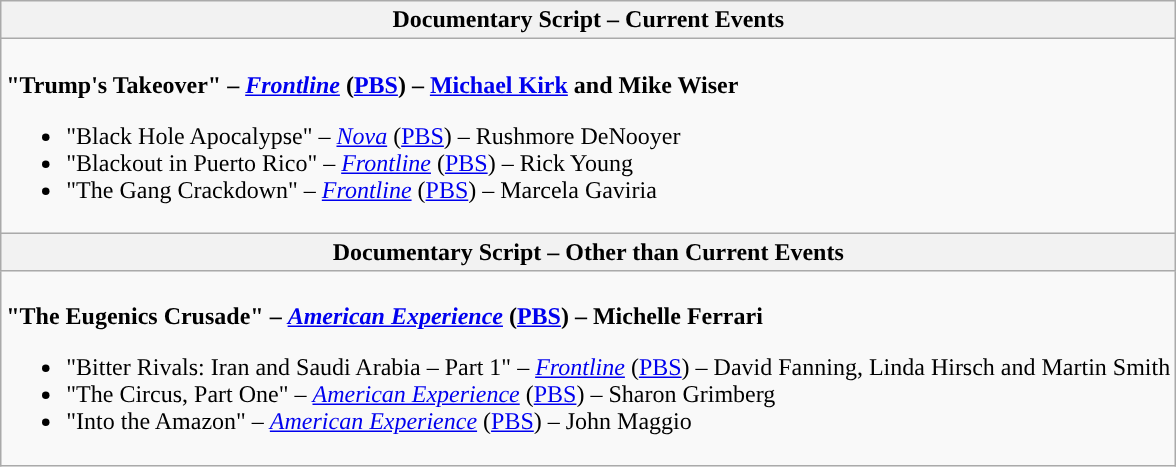<table class=wikitable style="width=100%">
<tr>
<th colspan="2" style="background:">Documentary Script – Current Events</th>
</tr>
<tr>
<td colspan="2" style="vertical-align:top;"><br><strong>"Trump's Takeover" – <em><a href='#'>Frontline</a></em> (<a href='#'>PBS</a>) – <a href='#'>Michael Kirk</a> and Mike Wiser</strong><ul><li>"Black Hole Apocalypse" – <em><a href='#'>Nova</a></em> (<a href='#'>PBS</a>) – Rushmore DeNooyer</li><li>"Blackout in Puerto Rico" – <em><a href='#'>Frontline</a></em> (<a href='#'>PBS</a>) – Rick Young</li><li>"The Gang Crackdown" – <em><a href='#'>Frontline</a></em> (<a href='#'>PBS</a>) – Marcela Gaviria</li></ul></td>
</tr>
<tr>
<th colspan="2" style="background:">Documentary Script – Other than Current Events</th>
</tr>
<tr>
<td colspan="2" style="vertical-align:top;"><br><strong>"The Eugenics Crusade" – <em><a href='#'>American Experience</a></em> (<a href='#'>PBS</a>) – Michelle Ferrari</strong><ul><li>"Bitter Rivals: Iran and Saudi Arabia – Part 1" – <em><a href='#'>Frontline</a></em> (<a href='#'>PBS</a>) – David Fanning, Linda Hirsch and Martin Smith</li><li>"The Circus, Part One" – <em><a href='#'>American Experience</a></em> (<a href='#'>PBS</a>) – Sharon Grimberg</li><li>"Into the Amazon" – <em><a href='#'>American Experience</a></em> (<a href='#'>PBS</a>) – John Maggio</li></ul></td>
</tr>
</table>
